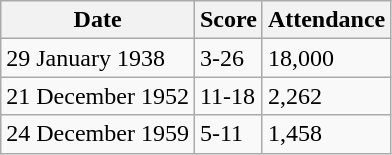<table class="wikitable">
<tr>
<th>Date</th>
<th>Score</th>
<th>Attendance</th>
</tr>
<tr>
<td>29 January 1938</td>
<td>3-26</td>
<td>18,000</td>
</tr>
<tr>
<td>21 December 1952</td>
<td>11-18</td>
<td>2,262</td>
</tr>
<tr>
<td>24 December 1959</td>
<td>5-11</td>
<td>1,458</td>
</tr>
</table>
